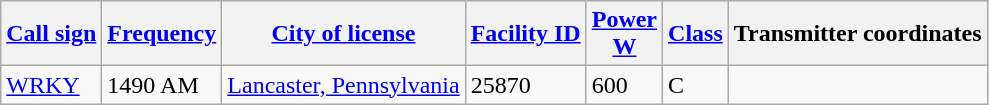<table class="wikitable sortable">
<tr>
<th><a href='#'>Call sign</a></th>
<th data-sort-type="number"><a href='#'>Frequency</a></th>
<th><a href='#'>City of license</a></th>
<th><a href='#'>Facility ID</a></th>
<th data-sort-type="number"><a href='#'>Power</a><br><a href='#'>W</a></th>
<th><a href='#'>Class</a></th>
<th class="unsortable">Transmitter coordinates</th>
</tr>
<tr>
<td><a href='#'>WRKY</a></td>
<td>1490 AM</td>
<td><a href='#'>Lancaster, Pennsylvania</a></td>
<td>25870</td>
<td>600</td>
<td>C</td>
<td></td>
</tr>
</table>
